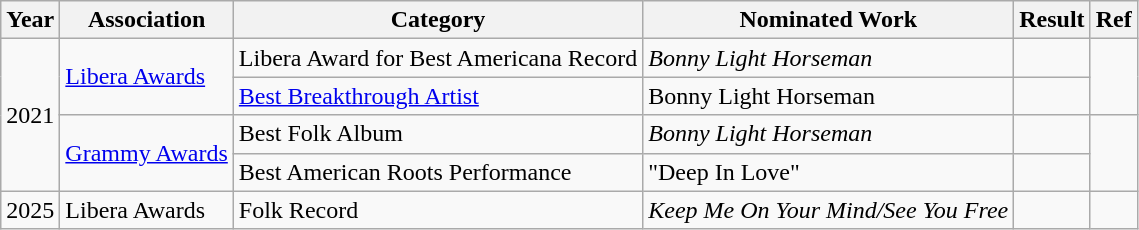<table class="wikitable">
<tr>
<th>Year</th>
<th>Association</th>
<th>Category</th>
<th>Nominated Work</th>
<th>Result</th>
<th>Ref</th>
</tr>
<tr>
<td rowspan="4">2021</td>
<td rowspan="2"><a href='#'>Libera Awards</a></td>
<td>Libera Award for Best Americana Record</td>
<td><em>Bonny Light Horseman</em></td>
<td></td>
<td rowspan="2"></td>
</tr>
<tr>
<td><a href='#'>Best Breakthrough Artist</a></td>
<td>Bonny Light Horseman</td>
<td></td>
</tr>
<tr>
<td rowspan="2"><a href='#'>Grammy Awards</a></td>
<td>Best Folk Album</td>
<td><em>Bonny Light Horseman</em></td>
<td></td>
<td rowspan="2"></td>
</tr>
<tr>
<td>Best American Roots Performance</td>
<td>"Deep In Love"</td>
<td></td>
</tr>
<tr>
<td>2025</td>
<td>Libera Awards</td>
<td>Folk Record</td>
<td><em>Keep Me On Your Mind/See You Free</em></td>
<td></td>
<td></td>
</tr>
</table>
